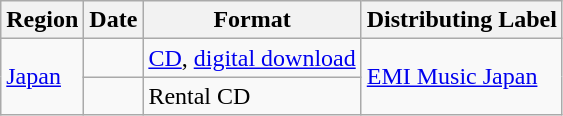<table class="wikitable">
<tr>
<th>Region</th>
<th>Date</th>
<th>Format</th>
<th>Distributing Label</th>
</tr>
<tr>
<td rowspan="2"><a href='#'>Japan</a></td>
<td></td>
<td><a href='#'>CD</a>, <a href='#'>digital download</a></td>
<td rowspan="2"><a href='#'>EMI Music Japan</a></td>
</tr>
<tr>
<td></td>
<td>Rental CD</td>
</tr>
</table>
